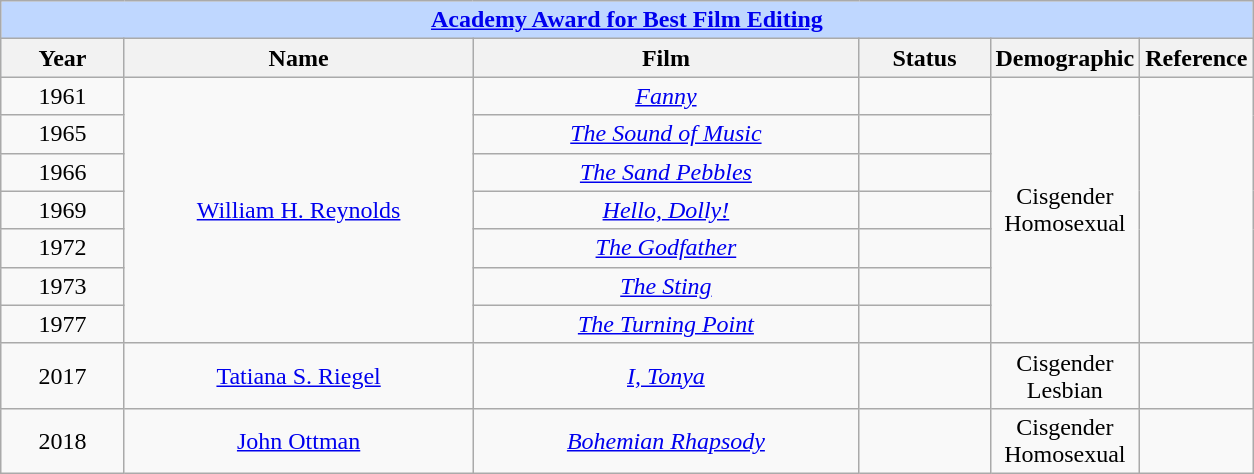<table class="wikitable" style="text-align: center">
<tr style="background:#bfd7ff;">
<td colspan="7" style="text-align:center;"><strong><a href='#'>Academy Award for Best Film Editing</a></strong></td>
</tr>
<tr style="background:#ebf5ff;">
<th style="width:075px;">Year</th>
<th style="width:225px;">Name</th>
<th style="width:250px;">Film</th>
<th style="width:080px;">Status</th>
<th width="50">Demographic</th>
<th width="50">Reference</th>
</tr>
<tr>
<td>1961</td>
<td rowspan=7><a href='#'>William H. Reynolds</a></td>
<td><em><a href='#'>Fanny</a></em></td>
<td></td>
<td rowspan=7>Cisgender Homosexual</td>
<td rowspan=7></td>
</tr>
<tr>
<td>1965</td>
<td><em><a href='#'>The Sound of Music</a></em></td>
<td></td>
</tr>
<tr>
<td>1966</td>
<td><em><a href='#'>The Sand Pebbles</a></em></td>
<td></td>
</tr>
<tr>
<td>1969</td>
<td><em><a href='#'>Hello, Dolly!</a></em></td>
<td></td>
</tr>
<tr>
<td>1972</td>
<td><em><a href='#'>The Godfather</a></em></td>
<td></td>
</tr>
<tr>
<td>1973</td>
<td><em><a href='#'>The Sting</a></em></td>
<td></td>
</tr>
<tr>
<td>1977</td>
<td><em><a href='#'>The Turning Point</a></em></td>
<td></td>
</tr>
<tr>
<td>2017</td>
<td><a href='#'>Tatiana S. Riegel</a></td>
<td><em><a href='#'>I, Tonya</a></em></td>
<td></td>
<td>Cisgender Lesbian</td>
<td></td>
</tr>
<tr>
<td>2018</td>
<td><a href='#'>John Ottman</a></td>
<td><em><a href='#'>Bohemian Rhapsody</a></em></td>
<td></td>
<td>Cisgender Homosexual</td>
<td></td>
</tr>
</table>
